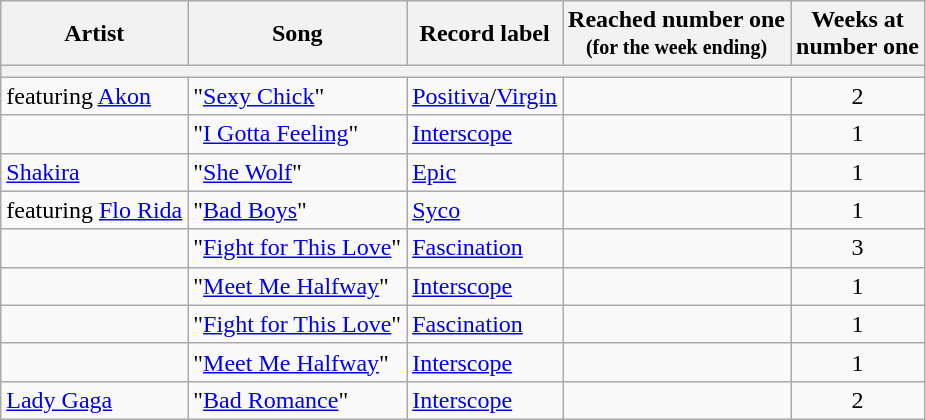<table class="wikitable plainrowheaders sortable">
<tr>
<th scope=col>Artist</th>
<th scope=col>Song</th>
<th scope=col>Record label</th>
<th scope=col>Reached number one<br><small>(for the week ending)</small></th>
<th scope=col>Weeks at<br>number one</th>
</tr>
<tr class=unsortable>
<th scope=row style="text-align:center;" colspan=6></th>
</tr>
<tr>
<td> featuring <a href='#'>Akon</a></td>
<td>"<a href='#'>Sexy Chick</a>"</td>
<td><a href='#'>Positiva</a>/<a href='#'>Virgin</a></td>
<td></td>
<td align=center>2</td>
</tr>
<tr>
<td></td>
<td>"<a href='#'>I Gotta Feeling</a>"</td>
<td><a href='#'>Interscope</a></td>
<td></td>
<td align=center>1</td>
</tr>
<tr>
<td><a href='#'>Shakira</a></td>
<td>"<a href='#'>She Wolf</a>"</td>
<td><a href='#'>Epic</a></td>
<td></td>
<td align=center>1</td>
</tr>
<tr>
<td> featuring <a href='#'>Flo Rida</a></td>
<td>"<a href='#'>Bad Boys</a>"</td>
<td><a href='#'>Syco</a></td>
<td></td>
<td align=center>1</td>
</tr>
<tr>
<td></td>
<td>"<a href='#'>Fight for This Love</a>"</td>
<td><a href='#'>Fascination</a></td>
<td></td>
<td align=center>3</td>
</tr>
<tr>
<td></td>
<td>"<a href='#'>Meet Me Halfway</a>"</td>
<td><a href='#'>Interscope</a></td>
<td></td>
<td align=center>1</td>
</tr>
<tr>
<td></td>
<td>"<a href='#'>Fight for This Love</a>"</td>
<td><a href='#'>Fascination</a></td>
<td></td>
<td align=center>1</td>
</tr>
<tr>
<td></td>
<td>"<a href='#'>Meet Me Halfway</a>"</td>
<td><a href='#'>Interscope</a></td>
<td></td>
<td align=center>1</td>
</tr>
<tr>
<td><a href='#'>Lady Gaga</a></td>
<td>"<a href='#'>Bad Romance</a>"</td>
<td><a href='#'>Interscope</a></td>
<td></td>
<td align=center>2</td>
</tr>
</table>
